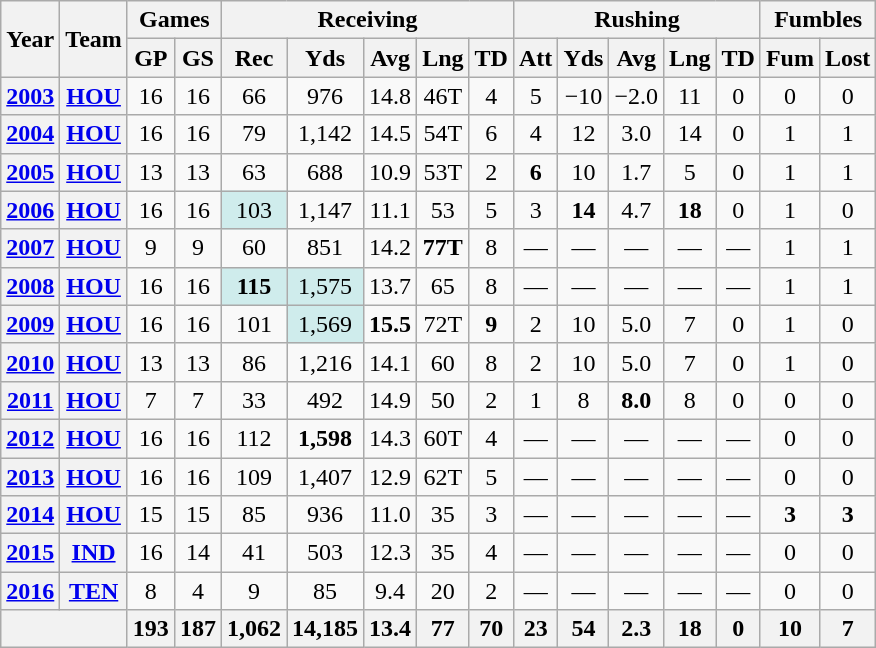<table class=wikitable style="text-align:center;">
<tr>
<th rowspan="2">Year</th>
<th rowspan="2">Team</th>
<th colspan="2">Games</th>
<th colspan="5">Receiving</th>
<th colspan="5">Rushing</th>
<th colspan="2">Fumbles</th>
</tr>
<tr>
<th>GP</th>
<th>GS</th>
<th>Rec</th>
<th>Yds</th>
<th>Avg</th>
<th>Lng</th>
<th>TD</th>
<th>Att</th>
<th>Yds</th>
<th>Avg</th>
<th>Lng</th>
<th>TD</th>
<th>Fum</th>
<th>Lost</th>
</tr>
<tr>
<th><a href='#'>2003</a></th>
<th><a href='#'>HOU</a></th>
<td>16</td>
<td>16</td>
<td>66</td>
<td>976</td>
<td>14.8</td>
<td>46T</td>
<td>4</td>
<td>5</td>
<td>−10</td>
<td>−2.0</td>
<td>11</td>
<td>0</td>
<td>0</td>
<td>0</td>
</tr>
<tr>
<th><a href='#'>2004</a></th>
<th><a href='#'>HOU</a></th>
<td>16</td>
<td>16</td>
<td>79</td>
<td>1,142</td>
<td>14.5</td>
<td>54T</td>
<td>6</td>
<td>4</td>
<td>12</td>
<td>3.0</td>
<td>14</td>
<td>0</td>
<td>1</td>
<td>1</td>
</tr>
<tr>
<th><a href='#'>2005</a></th>
<th><a href='#'>HOU</a></th>
<td>13</td>
<td>13</td>
<td>63</td>
<td>688</td>
<td>10.9</td>
<td>53T</td>
<td>2</td>
<td><strong>6</strong></td>
<td>10</td>
<td>1.7</td>
<td>5</td>
<td>0</td>
<td>1</td>
<td>1</td>
</tr>
<tr>
<th><a href='#'>2006</a></th>
<th><a href='#'>HOU</a></th>
<td>16</td>
<td>16</td>
<td style="background:#cfecec;">103</td>
<td>1,147</td>
<td>11.1</td>
<td>53</td>
<td>5</td>
<td>3</td>
<td><strong>14</strong></td>
<td>4.7</td>
<td><strong>18</strong></td>
<td>0</td>
<td>1</td>
<td>0</td>
</tr>
<tr>
<th><a href='#'>2007</a></th>
<th><a href='#'>HOU</a></th>
<td>9</td>
<td>9</td>
<td>60</td>
<td>851</td>
<td>14.2</td>
<td><strong>77T</strong></td>
<td>8</td>
<td>—</td>
<td>—</td>
<td>—</td>
<td>—</td>
<td>—</td>
<td>1</td>
<td>1</td>
</tr>
<tr>
<th><a href='#'>2008</a></th>
<th><a href='#'>HOU</a></th>
<td>16</td>
<td>16</td>
<td style="background:#cfecec;"><strong>115</strong></td>
<td style="background:#cfecec;">1,575</td>
<td>13.7</td>
<td>65</td>
<td>8</td>
<td>—</td>
<td>—</td>
<td>—</td>
<td>—</td>
<td>—</td>
<td>1</td>
<td>1</td>
</tr>
<tr>
<th><a href='#'>2009</a></th>
<th><a href='#'>HOU</a></th>
<td>16</td>
<td>16</td>
<td>101</td>
<td style="background:#cfecec;">1,569</td>
<td><strong>15.5</strong></td>
<td>72T</td>
<td><strong>9</strong></td>
<td>2</td>
<td>10</td>
<td>5.0</td>
<td>7</td>
<td>0</td>
<td>1</td>
<td>0</td>
</tr>
<tr>
<th><a href='#'>2010</a></th>
<th><a href='#'>HOU</a></th>
<td>13</td>
<td>13</td>
<td>86</td>
<td>1,216</td>
<td>14.1</td>
<td>60</td>
<td>8</td>
<td>2</td>
<td>10</td>
<td>5.0</td>
<td>7</td>
<td>0</td>
<td>1</td>
<td>0</td>
</tr>
<tr>
<th><a href='#'>2011</a></th>
<th><a href='#'>HOU</a></th>
<td>7</td>
<td>7</td>
<td>33</td>
<td>492</td>
<td>14.9</td>
<td>50</td>
<td>2</td>
<td>1</td>
<td>8</td>
<td><strong>8.0</strong></td>
<td>8</td>
<td>0</td>
<td>0</td>
<td>0</td>
</tr>
<tr>
<th><a href='#'>2012</a></th>
<th><a href='#'>HOU</a></th>
<td>16</td>
<td>16</td>
<td>112</td>
<td><strong>1,598</strong></td>
<td>14.3</td>
<td>60T</td>
<td>4</td>
<td>—</td>
<td>—</td>
<td>—</td>
<td>—</td>
<td>—</td>
<td>0</td>
<td>0</td>
</tr>
<tr>
<th><a href='#'>2013</a></th>
<th><a href='#'>HOU</a></th>
<td>16</td>
<td>16</td>
<td>109</td>
<td>1,407</td>
<td>12.9</td>
<td>62T</td>
<td>5</td>
<td>—</td>
<td>—</td>
<td>—</td>
<td>—</td>
<td>—</td>
<td>0</td>
<td>0</td>
</tr>
<tr>
<th><a href='#'>2014</a></th>
<th><a href='#'>HOU</a></th>
<td>15</td>
<td>15</td>
<td>85</td>
<td>936</td>
<td>11.0</td>
<td>35</td>
<td>3</td>
<td>—</td>
<td>—</td>
<td>—</td>
<td>—</td>
<td>—</td>
<td><strong>3</strong></td>
<td><strong>3</strong></td>
</tr>
<tr>
<th><a href='#'>2015</a></th>
<th><a href='#'>IND</a></th>
<td>16</td>
<td>14</td>
<td>41</td>
<td>503</td>
<td>12.3</td>
<td>35</td>
<td>4</td>
<td>—</td>
<td>—</td>
<td>—</td>
<td>—</td>
<td>—</td>
<td>0</td>
<td>0</td>
</tr>
<tr>
<th><a href='#'>2016</a></th>
<th><a href='#'>TEN</a></th>
<td>8</td>
<td>4</td>
<td>9</td>
<td>85</td>
<td>9.4</td>
<td>20</td>
<td>2</td>
<td>—</td>
<td>—</td>
<td>—</td>
<td>—</td>
<td>—</td>
<td>0</td>
<td>0</td>
</tr>
<tr>
<th colspan="2"></th>
<th>193</th>
<th>187</th>
<th>1,062</th>
<th>14,185</th>
<th>13.4</th>
<th>77</th>
<th>70</th>
<th>23</th>
<th>54</th>
<th>2.3</th>
<th>18</th>
<th>0</th>
<th>10</th>
<th>7</th>
</tr>
</table>
